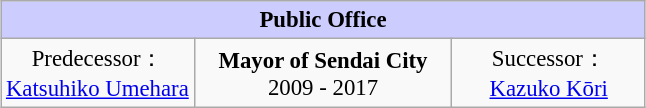<table class="wikitable succession-box" id="208" style="margin:0.5em auto; font-size:95%;clear:both;">
<tr>
<th colspan="3" id="211" style="background-color: #ccccff;">Public Office</th>
</tr>
<tr style="text-align:center">
<td style="width:30%">Predecessor：<br><a href='#'>Katsuhiko Umehara</a><br></td>
<td style="text-align:center; width:40%"><strong>Mayor of Sendai City</strong><br>2009 - 2017</td>
<td style="width:30%; text-align:center">Successor：<br><a href='#'>Kazuko Kōri</a></td>
</tr>
</table>
